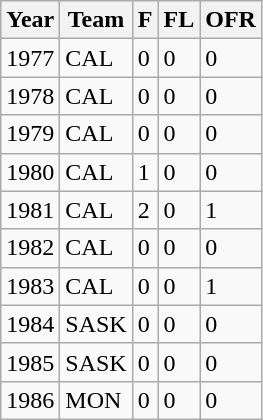<table class="wikitable">
<tr>
<th>Year</th>
<th>Team</th>
<th>F</th>
<th>FL</th>
<th>OFR</th>
</tr>
<tr>
<td>1977</td>
<td>CAL</td>
<td>0</td>
<td>0</td>
<td>0</td>
</tr>
<tr>
<td>1978</td>
<td>CAL</td>
<td>0</td>
<td>0</td>
<td>0</td>
</tr>
<tr>
<td>1979</td>
<td>CAL</td>
<td>0</td>
<td>0</td>
<td>0</td>
</tr>
<tr>
<td>1980</td>
<td>CAL</td>
<td>1</td>
<td>0</td>
<td>0</td>
</tr>
<tr>
<td>1981</td>
<td>CAL</td>
<td>2</td>
<td>0</td>
<td>1</td>
</tr>
<tr>
<td>1982</td>
<td>CAL</td>
<td>0</td>
<td>0</td>
<td>0</td>
</tr>
<tr>
<td>1983</td>
<td>CAL</td>
<td>0</td>
<td>0</td>
<td>1</td>
</tr>
<tr>
<td>1984</td>
<td>SASK</td>
<td>0</td>
<td>0</td>
<td>0</td>
</tr>
<tr>
<td>1985</td>
<td>SASK</td>
<td>0</td>
<td>0</td>
<td>0</td>
</tr>
<tr>
<td>1986</td>
<td>MON</td>
<td>0</td>
<td>0</td>
<td>0</td>
</tr>
</table>
